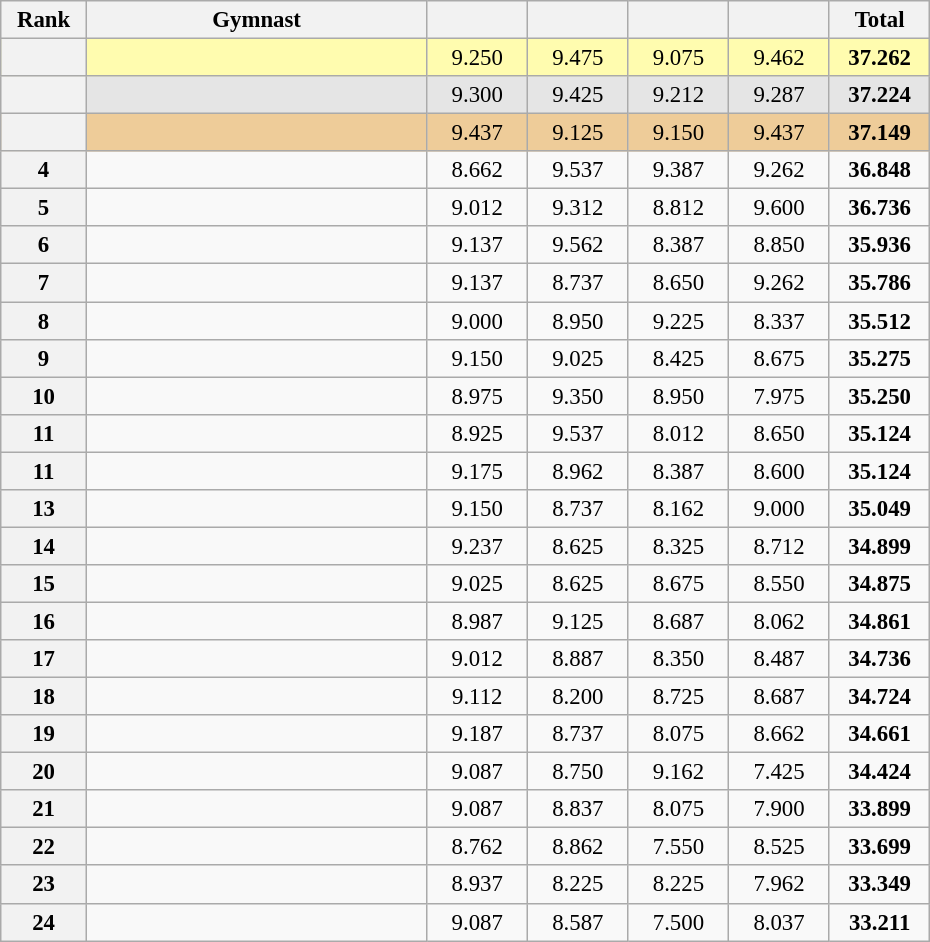<table class="wikitable sortable" style="text-align:center; font-size:95%">
<tr>
<th scope="col" style="width:50px;">Rank</th>
<th scope="col" style="width:220px;">Gymnast</th>
<th scope="col" style="width:60px;"></th>
<th scope="col" style="width:60px;"></th>
<th scope="col" style="width:60px;"></th>
<th scope="col" style="width:60px;"></th>
<th scope="col" style="width:60px;">Total</th>
</tr>
<tr style="background:#fffcaf;">
<th scope=row style="text-align:center"></th>
<td align=left></td>
<td>9.250</td>
<td>9.475</td>
<td>9.075</td>
<td>9.462</td>
<td><strong>37.262</strong></td>
</tr>
<tr style="background:#e5e5e5;">
<th scope=row style="text-align:center"></th>
<td align=left></td>
<td>9.300</td>
<td>9.425</td>
<td>9.212</td>
<td>9.287</td>
<td><strong>37.224</strong></td>
</tr>
<tr style="background:#ec9;">
<th scope=row style="text-align:center"></th>
<td align=left></td>
<td>9.437</td>
<td>9.125</td>
<td>9.150</td>
<td>9.437</td>
<td><strong>37.149</strong></td>
</tr>
<tr>
<th scope=row style="text-align:center">4</th>
<td align=left></td>
<td>8.662</td>
<td>9.537</td>
<td>9.387</td>
<td>9.262</td>
<td><strong>36.848</strong></td>
</tr>
<tr>
<th scope=row style="text-align:center">5</th>
<td align=left></td>
<td>9.012</td>
<td>9.312</td>
<td>8.812</td>
<td>9.600</td>
<td><strong>36.736</strong></td>
</tr>
<tr>
<th scope=row style="text-align:center">6</th>
<td align=left></td>
<td>9.137</td>
<td>9.562</td>
<td>8.387</td>
<td>8.850</td>
<td><strong>35.936</strong></td>
</tr>
<tr>
<th scope=row style="text-align:center">7</th>
<td align=left></td>
<td>9.137</td>
<td>8.737</td>
<td>8.650</td>
<td>9.262</td>
<td><strong>35.786</strong></td>
</tr>
<tr>
<th scope=row style="text-align:center">8</th>
<td align=left></td>
<td>9.000</td>
<td>8.950</td>
<td>9.225</td>
<td>8.337</td>
<td><strong>35.512</strong></td>
</tr>
<tr>
<th scope=row style="text-align:center">9</th>
<td align=left></td>
<td>9.150</td>
<td>9.025</td>
<td>8.425</td>
<td>8.675</td>
<td><strong>35.275</strong></td>
</tr>
<tr>
<th scope=row style="text-align:center">10</th>
<td align=left></td>
<td>8.975</td>
<td>9.350</td>
<td>8.950</td>
<td>7.975</td>
<td><strong>35.250</strong></td>
</tr>
<tr>
<th scope=row style="text-align:center">11</th>
<td align=left></td>
<td>8.925</td>
<td>9.537</td>
<td>8.012</td>
<td>8.650</td>
<td><strong>35.124</strong></td>
</tr>
<tr>
<th scope=row style="text-align:center">11</th>
<td align=left></td>
<td>9.175</td>
<td>8.962</td>
<td>8.387</td>
<td>8.600</td>
<td><strong>35.124</strong></td>
</tr>
<tr>
<th scope=row style="text-align:center">13</th>
<td align=left></td>
<td>9.150</td>
<td>8.737</td>
<td>8.162</td>
<td>9.000</td>
<td><strong>35.049</strong></td>
</tr>
<tr>
<th scope=row style="text-align:center">14</th>
<td align=left></td>
<td>9.237</td>
<td>8.625</td>
<td>8.325</td>
<td>8.712</td>
<td><strong>34.899</strong></td>
</tr>
<tr>
<th scope=row style="text-align:center">15</th>
<td align=left></td>
<td>9.025</td>
<td>8.625</td>
<td>8.675</td>
<td>8.550</td>
<td><strong>34.875</strong></td>
</tr>
<tr>
<th scope=row style="text-align:center">16</th>
<td align=left></td>
<td>8.987</td>
<td>9.125</td>
<td>8.687</td>
<td>8.062</td>
<td><strong>34.861</strong></td>
</tr>
<tr>
<th scope=row style="text-align:center">17</th>
<td align=left></td>
<td>9.012</td>
<td>8.887</td>
<td>8.350</td>
<td>8.487</td>
<td><strong>34.736</strong></td>
</tr>
<tr>
<th scope=row style="text-align:center">18</th>
<td align=left></td>
<td>9.112</td>
<td>8.200</td>
<td>8.725</td>
<td>8.687</td>
<td><strong>34.724</strong></td>
</tr>
<tr>
<th scope=row style="text-align:center">19</th>
<td align=left></td>
<td>9.187</td>
<td>8.737</td>
<td>8.075</td>
<td>8.662</td>
<td><strong>34.661</strong></td>
</tr>
<tr>
<th scope=row style="text-align:center">20</th>
<td align=left></td>
<td>9.087</td>
<td>8.750</td>
<td>9.162</td>
<td>7.425</td>
<td><strong>34.424</strong></td>
</tr>
<tr>
<th scope=row style="text-align:center">21</th>
<td align=left></td>
<td>9.087</td>
<td>8.837</td>
<td>8.075</td>
<td>7.900</td>
<td><strong>33.899</strong></td>
</tr>
<tr>
<th scope=row style="text-align:center">22</th>
<td align=left></td>
<td>8.762</td>
<td>8.862</td>
<td>7.550</td>
<td>8.525</td>
<td><strong>33.699</strong></td>
</tr>
<tr>
<th scope=row style="text-align:center">23</th>
<td align=left></td>
<td>8.937</td>
<td>8.225</td>
<td>8.225</td>
<td>7.962</td>
<td><strong>33.349</strong></td>
</tr>
<tr>
<th scope=row style="text-align:center">24</th>
<td align=left></td>
<td>9.087</td>
<td>8.587</td>
<td>7.500</td>
<td>8.037</td>
<td><strong>33.211</strong></td>
</tr>
</table>
